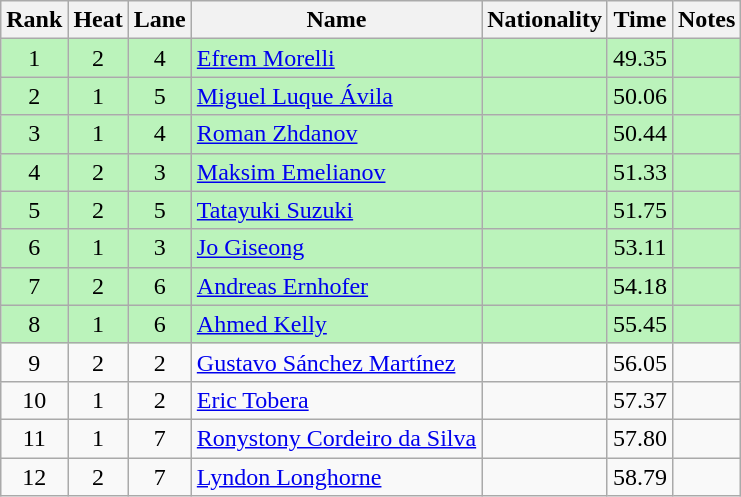<table class="wikitable sortable" style="text-align:center">
<tr>
<th>Rank</th>
<th>Heat</th>
<th>Lane</th>
<th>Name</th>
<th>Nationality</th>
<th>Time</th>
<th>Notes</th>
</tr>
<tr bgcolor=bbf3bb>
<td>1</td>
<td>2</td>
<td>4</td>
<td align=left><a href='#'>Efrem Morelli</a></td>
<td align=left></td>
<td>49.35</td>
<td></td>
</tr>
<tr bgcolor=bbf3bb>
<td>2</td>
<td>1</td>
<td>5</td>
<td align=left><a href='#'>Miguel Luque Ávila</a></td>
<td align=left></td>
<td>50.06</td>
<td></td>
</tr>
<tr bgcolor=bbf3bb>
<td>3</td>
<td>1</td>
<td>4</td>
<td align=left><a href='#'>Roman Zhdanov</a></td>
<td align=left></td>
<td>50.44</td>
<td></td>
</tr>
<tr bgcolor=bbf3bb>
<td>4</td>
<td>2</td>
<td>3</td>
<td align=left><a href='#'>Maksim Emelianov</a></td>
<td align=left></td>
<td>51.33</td>
<td></td>
</tr>
<tr bgcolor=bbf3bb>
<td>5</td>
<td>2</td>
<td>5</td>
<td align=left><a href='#'>Tatayuki Suzuki</a></td>
<td align=left></td>
<td>51.75</td>
<td></td>
</tr>
<tr bgcolor=bbf3bb>
<td>6</td>
<td>1</td>
<td>3</td>
<td align=left><a href='#'>Jo Giseong</a></td>
<td align=left></td>
<td>53.11</td>
<td></td>
</tr>
<tr bgcolor=bbf3bb>
<td>7</td>
<td>2</td>
<td>6</td>
<td align=left><a href='#'>Andreas Ernhofer</a></td>
<td align=left></td>
<td>54.18</td>
<td></td>
</tr>
<tr bgcolor=bbf3bb>
<td>8</td>
<td>1</td>
<td>6</td>
<td align=left><a href='#'>Ahmed Kelly</a></td>
<td align=left></td>
<td>55.45</td>
<td></td>
</tr>
<tr>
<td>9</td>
<td>2</td>
<td>2</td>
<td align=left><a href='#'>Gustavo Sánchez Martínez</a></td>
<td align=left></td>
<td>56.05</td>
<td></td>
</tr>
<tr>
<td>10</td>
<td>1</td>
<td>2</td>
<td align=left><a href='#'>Eric Tobera</a></td>
<td align=left></td>
<td>57.37</td>
<td></td>
</tr>
<tr>
<td>11</td>
<td>1</td>
<td>7</td>
<td align=left><a href='#'>Ronystony Cordeiro da Silva</a></td>
<td align=left></td>
<td>57.80</td>
<td></td>
</tr>
<tr>
<td>12</td>
<td>2</td>
<td>7</td>
<td align=left><a href='#'>Lyndon Longhorne</a></td>
<td align=left></td>
<td>58.79</td>
<td></td>
</tr>
</table>
